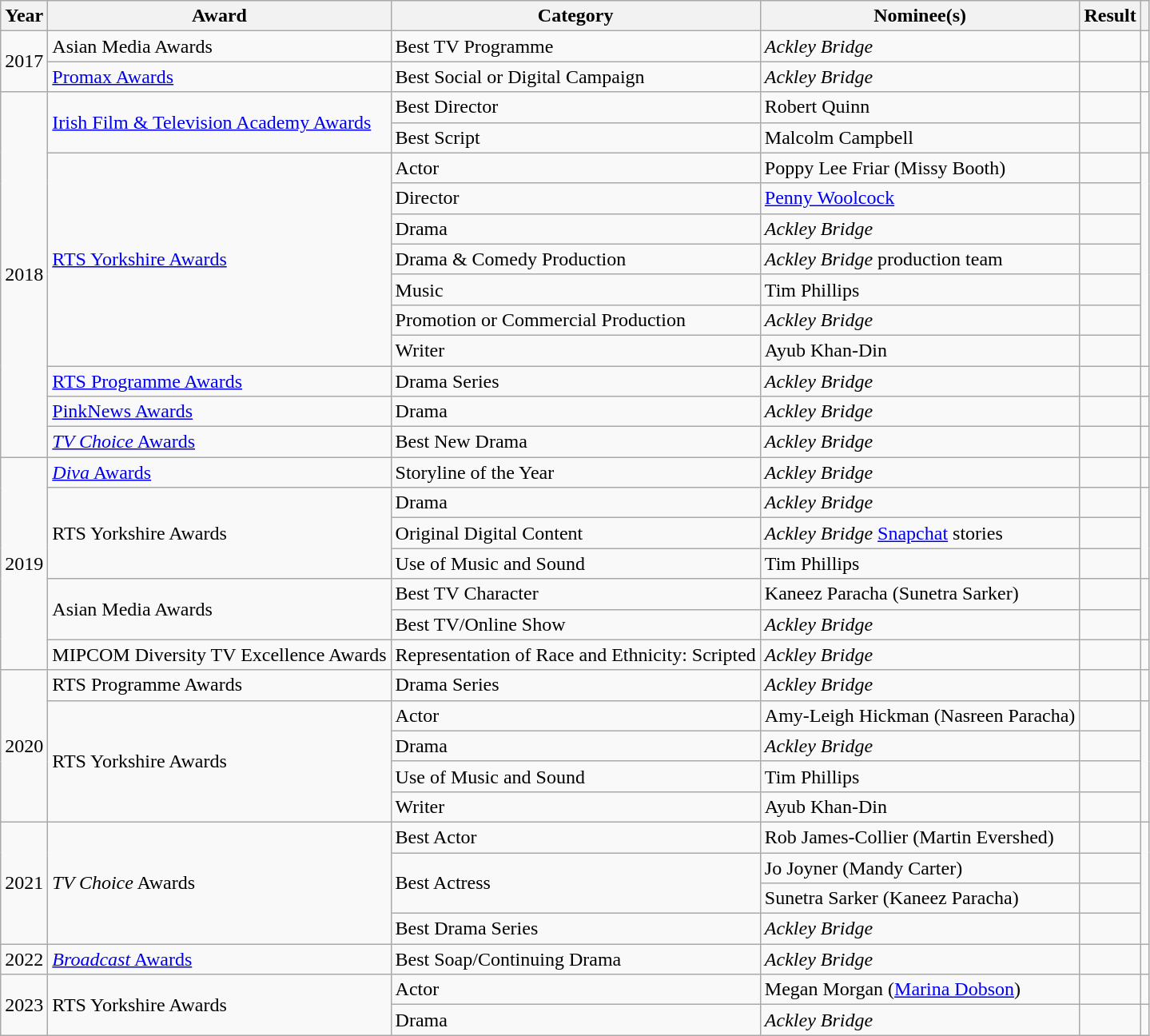<table class="wikitable">
<tr>
<th>Year</th>
<th>Award</th>
<th>Category</th>
<th>Nominee(s)</th>
<th>Result</th>
<th></th>
</tr>
<tr>
<td rowspan="2">2017</td>
<td>Asian Media Awards</td>
<td>Best TV Programme</td>
<td><em>Ackley Bridge</em></td>
<td></td>
<td align="center"></td>
</tr>
<tr>
<td><a href='#'>Promax Awards</a></td>
<td>Best Social or Digital Campaign</td>
<td><em>Ackley Bridge</em></td>
<td></td>
<td align="center"></td>
</tr>
<tr>
<td rowspan="12">2018</td>
<td rowspan="2"><a href='#'>Irish Film & Television Academy Awards</a></td>
<td>Best Director</td>
<td>Robert Quinn</td>
<td></td>
<td rowspan="2" align="center"></td>
</tr>
<tr>
<td>Best Script</td>
<td>Malcolm Campbell</td>
<td></td>
</tr>
<tr>
<td rowspan="7"><a href='#'>RTS Yorkshire Awards</a></td>
<td>Actor</td>
<td>Poppy Lee Friar (Missy Booth)</td>
<td></td>
<td rowspan="7" align="center"></td>
</tr>
<tr>
<td>Director</td>
<td><a href='#'>Penny Woolcock</a></td>
<td></td>
</tr>
<tr>
<td>Drama</td>
<td><em>Ackley Bridge</em></td>
<td></td>
</tr>
<tr>
<td>Drama & Comedy Production</td>
<td><em>Ackley Bridge</em> production team</td>
<td></td>
</tr>
<tr>
<td>Music</td>
<td>Tim Phillips</td>
<td></td>
</tr>
<tr>
<td>Promotion or Commercial Production</td>
<td><em>Ackley Bridge</em></td>
<td></td>
</tr>
<tr>
<td>Writer</td>
<td>Ayub Khan-Din</td>
<td></td>
</tr>
<tr>
<td><a href='#'>RTS Programme Awards</a></td>
<td>Drama Series</td>
<td><em>Ackley Bridge</em></td>
<td></td>
<td align="center"></td>
</tr>
<tr>
<td><a href='#'>PinkNews Awards</a></td>
<td>Drama</td>
<td><em>Ackley Bridge</em></td>
<td></td>
<td align="center"></td>
</tr>
<tr>
<td><a href='#'><em>TV Choice</em> Awards</a></td>
<td>Best New Drama</td>
<td><em>Ackley Bridge</em></td>
<td></td>
<td align="center"></td>
</tr>
<tr>
<td rowspan="7">2019</td>
<td><a href='#'><em>Diva</em> Awards</a></td>
<td>Storyline of the Year</td>
<td><em>Ackley Bridge</em></td>
<td></td>
<td align="center"></td>
</tr>
<tr>
<td rowspan="3">RTS Yorkshire Awards</td>
<td>Drama</td>
<td><em>Ackley Bridge</em></td>
<td></td>
<td rowspan="3" align="center"></td>
</tr>
<tr>
<td>Original Digital Content</td>
<td><em>Ackley Bridge</em> <a href='#'>Snapchat</a> stories</td>
<td></td>
</tr>
<tr>
<td>Use of Music and Sound</td>
<td>Tim Phillips</td>
<td></td>
</tr>
<tr>
<td rowspan="2">Asian Media Awards</td>
<td>Best TV Character</td>
<td>Kaneez Paracha (Sunetra Sarker)</td>
<td></td>
<td rowspan="2" align="center"></td>
</tr>
<tr>
<td>Best TV/Online Show</td>
<td><em>Ackley Bridge</em></td>
<td></td>
</tr>
<tr>
<td>MIPCOM Diversity TV Excellence Awards</td>
<td>Representation of Race and Ethnicity: Scripted</td>
<td><em>Ackley Bridge</em></td>
<td></td>
<td align="center"></td>
</tr>
<tr>
<td rowspan="5">2020</td>
<td>RTS Programme Awards</td>
<td>Drama Series</td>
<td><em>Ackley Bridge</em></td>
<td></td>
<td align="center"></td>
</tr>
<tr>
<td rowspan="4">RTS Yorkshire Awards</td>
<td>Actor</td>
<td>Amy-Leigh Hickman (Nasreen Paracha)</td>
<td></td>
<td rowspan="4" align="center"></td>
</tr>
<tr>
<td>Drama</td>
<td><em>Ackley Bridge</em></td>
<td></td>
</tr>
<tr>
<td>Use of Music and Sound</td>
<td>Tim Phillips</td>
<td></td>
</tr>
<tr>
<td>Writer</td>
<td>Ayub Khan-Din</td>
<td></td>
</tr>
<tr>
<td rowspan="4">2021</td>
<td rowspan="4"><em>TV Choice</em> Awards</td>
<td>Best Actor</td>
<td>Rob James-Collier (Martin Evershed)</td>
<td></td>
<td rowspan="4" align="center"></td>
</tr>
<tr>
<td rowspan="2">Best Actress</td>
<td>Jo Joyner (Mandy Carter)</td>
<td></td>
</tr>
<tr>
<td>Sunetra Sarker (Kaneez Paracha)</td>
<td></td>
</tr>
<tr>
<td>Best Drama Series</td>
<td><em>Ackley Bridge</em></td>
<td></td>
</tr>
<tr>
<td>2022</td>
<td><a href='#'><em>Broadcast</em> Awards</a></td>
<td>Best Soap/Continuing Drama</td>
<td><em>Ackley Bridge</em></td>
<td></td>
<td align="center"></td>
</tr>
<tr>
<td rowspan="2">2023</td>
<td rowspan="2">RTS Yorkshire Awards</td>
<td>Actor</td>
<td>Megan Morgan (<a href='#'>Marina Dobson</a>)</td>
<td></td>
<td align="center"></td>
</tr>
<tr>
<td>Drama</td>
<td><em>Ackley Bridge</em></td>
<td></td>
<td align="center"></td>
</tr>
</table>
